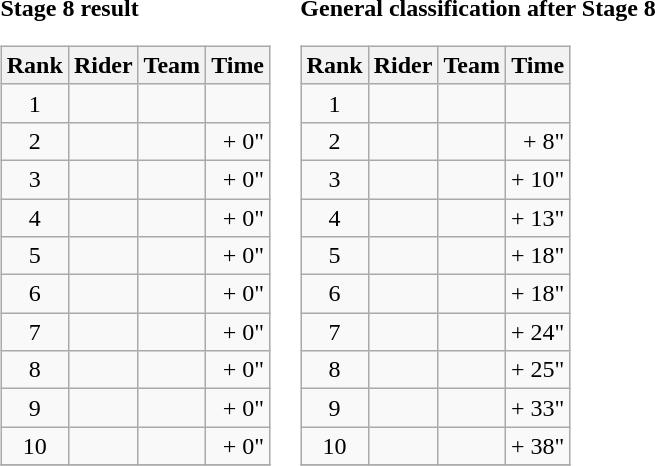<table>
<tr>
<td><strong>Stage 8 result</strong><br><table class="wikitable">
<tr>
<th>Rank</th>
<th>Rider</th>
<th>Team</th>
<th>Time</th>
</tr>
<tr>
<td style="text-align:center">1</td>
<td></td>
<td></td>
<td align="right"></td>
</tr>
<tr>
<td style="text-align:center">2</td>
<td></td>
<td></td>
<td align="right">+ 0"</td>
</tr>
<tr>
<td style="text-align:center">3</td>
<td></td>
<td></td>
<td align="right">+ 0"</td>
</tr>
<tr>
<td style="text-align:center">4</td>
<td></td>
<td></td>
<td align="right">+ 0"</td>
</tr>
<tr>
<td style="text-align:center">5</td>
<td></td>
<td></td>
<td align="right">+ 0"</td>
</tr>
<tr>
<td style="text-align:center">6</td>
<td></td>
<td></td>
<td align="right">+ 0"</td>
</tr>
<tr>
<td style="text-align:center">7</td>
<td></td>
<td></td>
<td align="right">+ 0"</td>
</tr>
<tr>
<td style="text-align:center">8</td>
<td></td>
<td></td>
<td align="right">+ 0"</td>
</tr>
<tr>
<td style="text-align:center">9</td>
<td></td>
<td></td>
<td align="right">+ 0"</td>
</tr>
<tr>
<td style="text-align:center">10</td>
<td></td>
<td></td>
<td align="right">+ 0"</td>
</tr>
<tr>
</tr>
</table>
</td>
<td><strong>General classification after Stage 8</strong><br><table class="wikitable">
<tr>
<th>Rank</th>
<th>Rider</th>
<th>Team</th>
<th>Time</th>
</tr>
<tr>
<td style="text-align:center">1</td>
<td></td>
<td></td>
<td align="right"></td>
</tr>
<tr>
<td style="text-align:center">2</td>
<td></td>
<td></td>
<td align="right">+ 8"</td>
</tr>
<tr>
<td style="text-align:center">3</td>
<td></td>
<td></td>
<td align="right">+ 10"</td>
</tr>
<tr>
<td style="text-align:center">4</td>
<td></td>
<td></td>
<td align="right">+ 13"</td>
</tr>
<tr>
<td style="text-align:center">5</td>
<td></td>
<td></td>
<td align="right">+ 18"</td>
</tr>
<tr>
<td style="text-align:center">6</td>
<td></td>
<td></td>
<td align="right">+ 18"</td>
</tr>
<tr>
<td style="text-align:center">7</td>
<td></td>
<td></td>
<td align="right">+ 24"</td>
</tr>
<tr>
<td style="text-align:center">8</td>
<td></td>
<td></td>
<td align="right">+ 25"</td>
</tr>
<tr>
<td style="text-align:center">9</td>
<td></td>
<td></td>
<td align="right">+ 33"</td>
</tr>
<tr>
<td style="text-align:center">10</td>
<td></td>
<td></td>
<td align="right">+ 38"</td>
</tr>
<tr>
</tr>
</table>
</td>
</tr>
</table>
